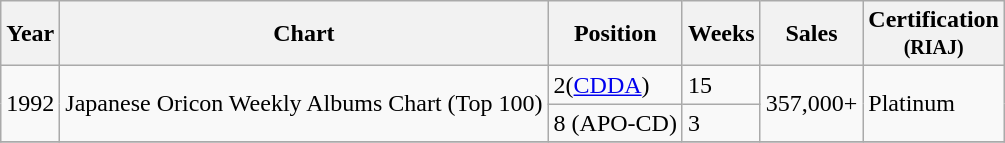<table class="wikitable">
<tr>
<th>Year</th>
<th>Chart</th>
<th>Position</th>
<th>Weeks</th>
<th>Sales</th>
<th>Certification<br><small>(RIAJ)</small></th>
</tr>
<tr>
<td rowspan=2>1992</td>
<td rowspan=2>Japanese Oricon Weekly Albums Chart (Top 100)</td>
<td>2(<a href='#'>CDDA</a>)</td>
<td>15</td>
<td rowspan=2>357,000+</td>
<td rowspan=2>Platinum</td>
</tr>
<tr>
<td>8 (APO-CD)</td>
<td>3</td>
</tr>
<tr>
</tr>
</table>
